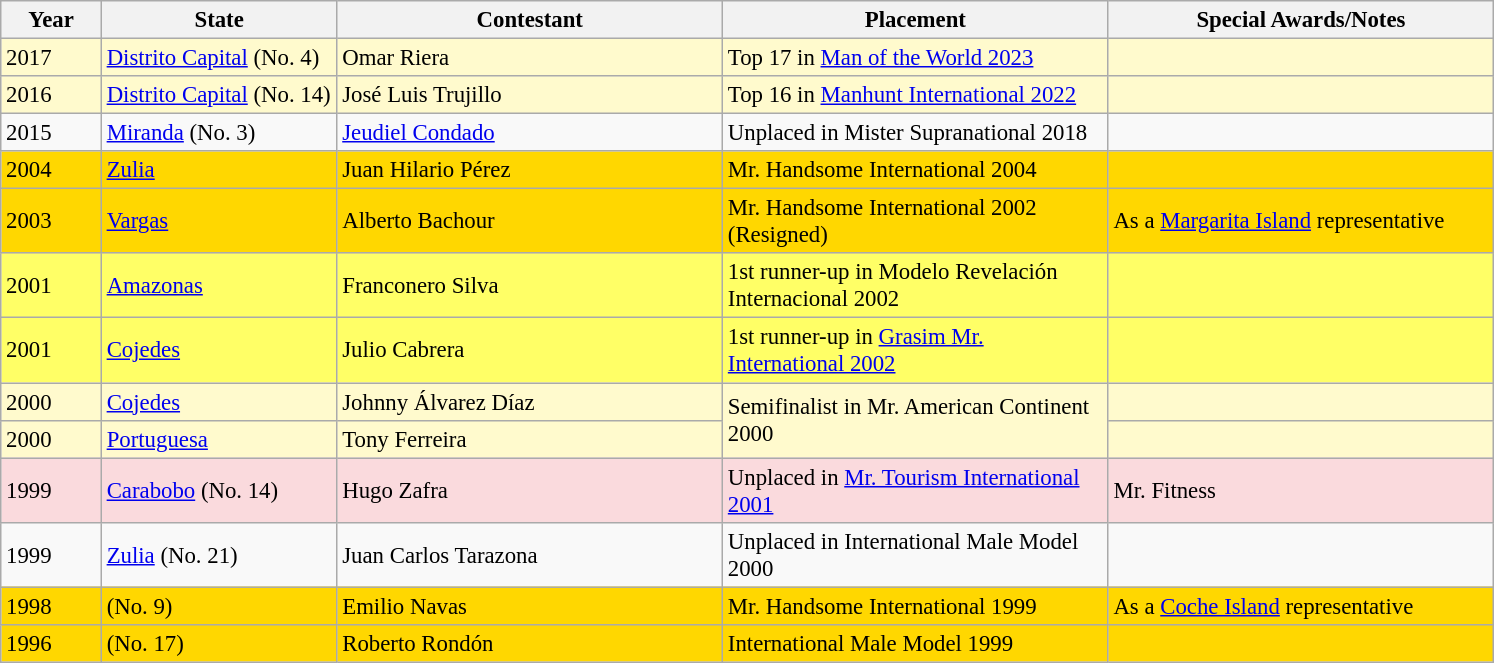<table class="wikitable" style="font-size: 95%;">
<tr>
<th width="60">Year</th>
<th width="150">State</th>
<th width="250">Contestant</th>
<th width="250">Placement</th>
<th width="250">Special Awards/Notes</th>
</tr>
<tr style="background-color:#FFFACD;">
<td>2017</td>
<td><a href='#'>Distrito Capital</a> (No. 4)</td>
<td>Omar Riera</td>
<td>Top 17 in <a href='#'>Man of the World 2023</a></td>
<td></td>
</tr>
<tr style="background-color:#FFFACD;">
<td>2016</td>
<td><a href='#'>Distrito Capital</a> (No. 14)</td>
<td>José Luis Trujillo</td>
<td>Top 16 in <a href='#'>Manhunt International 2022</a></td>
<td></td>
</tr>
<tr>
<td>2015</td>
<td><a href='#'>Miranda</a> (No. 3)</td>
<td><a href='#'>Jeudiel Condado</a></td>
<td>Unplaced in Mister Supranational 2018</td>
<td></td>
</tr>
<tr style="background-color:gold;">
<td>2004</td>
<td><a href='#'>Zulia</a></td>
<td>Juan Hilario Pérez</td>
<td>Mr. Handsome International 2004</td>
<td></td>
</tr>
<tr style="background-color:gold;">
<td>2003</td>
<td><a href='#'>Vargas</a></td>
<td>Alberto Bachour</td>
<td>Mr. Handsome International 2002 (Resigned)</td>
<td>As a <a href='#'>Margarita Island</a> representative</td>
</tr>
<tr style="background-color:#FFFF66;">
<td>2001</td>
<td><a href='#'>Amazonas</a></td>
<td>Franconero Silva</td>
<td>1st runner-up in Modelo Revelación Internacional 2002</td>
<td></td>
</tr>
<tr style="background-color:#FFFF66;">
<td>2001</td>
<td><a href='#'>Cojedes</a></td>
<td>Julio Cabrera</td>
<td>1st runner-up in <a href='#'>Grasim Mr. International 2002</a></td>
<td></td>
</tr>
<tr style="background-color:#FFFACD;">
<td>2000</td>
<td><a href='#'>Cojedes</a></td>
<td>Johnny Álvarez Díaz</td>
<td rowspan="2">Semifinalist in Mr. American Continent 2000</td>
<td></td>
</tr>
<tr style="background-color:#FFFACD;">
<td>2000</td>
<td><a href='#'>Portuguesa</a></td>
<td>Tony Ferreira</td>
<td></td>
</tr>
<tr style="background-color:#FADADD;">
<td>1999</td>
<td><a href='#'>Carabobo</a> (No. 14)</td>
<td>Hugo Zafra</td>
<td>Unplaced in <a href='#'>Mr. Tourism International 2001</a></td>
<td>Mr. Fitness</td>
</tr>
<tr>
<td>1999</td>
<td><a href='#'>Zulia</a> (No. 21)</td>
<td>Juan Carlos Tarazona</td>
<td>Unplaced in International Male Model 2000</td>
<td></td>
</tr>
<tr style="background-color:gold;">
<td>1998</td>
<td>(No. 9)</td>
<td>Emilio Navas</td>
<td>Mr. Handsome International 1999</td>
<td>As a <a href='#'>Coche Island</a> representative</td>
</tr>
<tr style="background-color:gold;">
<td>1996</td>
<td>(No. 17)</td>
<td>Roberto Rondón</td>
<td>International Male Model 1999</td>
<td></td>
</tr>
</table>
